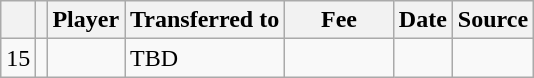<table class="wikitable plainrowheaders sortable">
<tr>
<th></th>
<th></th>
<th scope=col>Player</th>
<th>Transferred to</th>
<th !scope=col; style="width: 65px;">Fee</th>
<th scope=col>Date</th>
<th scope=col>Source</th>
</tr>
<tr>
<td align=center>15</td>
<td align=center></td>
<td></td>
<td>TBD</td>
<td></td>
<td></td>
<td></td>
</tr>
</table>
